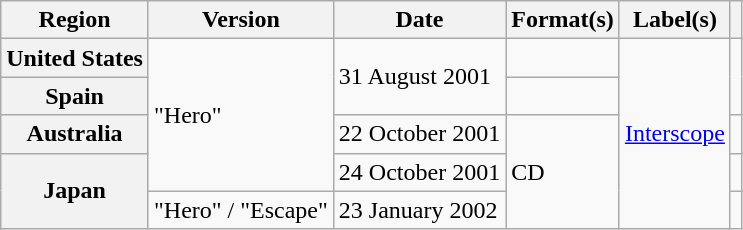<table class="wikitable plainrowheaders">
<tr>
<th scope="col">Region</th>
<th scope="col">Version</th>
<th scope="col">Date</th>
<th scope="col">Format(s)</th>
<th scope="col">Label(s)</th>
<th scope="col"></th>
</tr>
<tr>
<th scope="row">United States</th>
<td rowspan="4">"Hero"</td>
<td rowspan="2">31 August 2001</td>
<td></td>
<td rowspan="6"><a href='#'>Interscope</a></td>
<td rowspan="2"></td>
</tr>
<tr>
<th scope="row">Spain</th>
</tr>
<tr>
<th scope="row">Australia</th>
<td>22 October 2001</td>
<td rowspan="3">CD</td>
<td></td>
</tr>
<tr>
<th scope="row" rowspan="2">Japan</th>
<td>24 October 2001</td>
<td></td>
</tr>
<tr>
<td>"Hero" / "Escape"</td>
<td>23 January 2002</td>
<td></td>
</tr>
</table>
